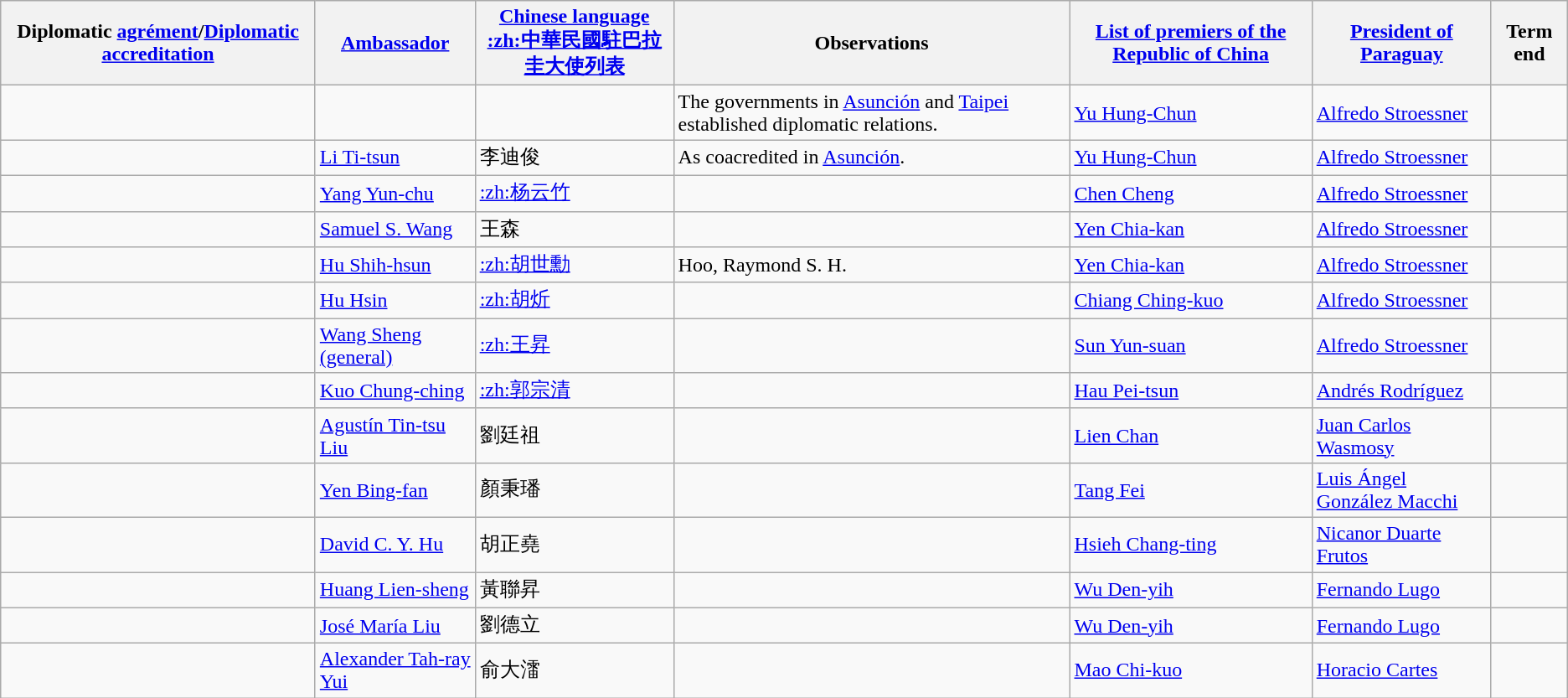<table class="wikitable sortable">
<tr>
<th>Diplomatic <a href='#'>agrément</a>/<a href='#'>Diplomatic accreditation</a></th>
<th><a href='#'>Ambassador</a></th>
<th><a href='#'>Chinese language</a><br><a href='#'>:zh:中華民國駐巴拉圭大使列表</a></th>
<th>Observations</th>
<th><a href='#'>List of premiers of the Republic of China</a></th>
<th><a href='#'>President of Paraguay</a></th>
<th>Term end</th>
</tr>
<tr>
<td></td>
<td></td>
<td></td>
<td>The governments in <a href='#'>Asunción</a> and <a href='#'>Taipei</a> established diplomatic relations.</td>
<td><a href='#'>Yu Hung-Chun</a></td>
<td><a href='#'>Alfredo Stroessner</a></td>
<td></td>
</tr>
<tr>
<td></td>
<td><a href='#'>Li Ti-tsun</a></td>
<td>李迪俊</td>
<td>As  coacredited in <a href='#'>Asunción</a>.</td>
<td><a href='#'>Yu Hung-Chun</a></td>
<td><a href='#'>Alfredo Stroessner</a></td>
<td></td>
</tr>
<tr>
<td></td>
<td><a href='#'>Yang Yun-chu</a></td>
<td><a href='#'>:zh:杨云竹</a></td>
<td></td>
<td><a href='#'>Chen Cheng</a></td>
<td><a href='#'>Alfredo Stroessner</a></td>
<td></td>
</tr>
<tr>
<td></td>
<td><a href='#'>Samuel S. Wang</a></td>
<td>王森</td>
<td></td>
<td><a href='#'>Yen Chia-kan</a></td>
<td><a href='#'>Alfredo Stroessner</a></td>
<td></td>
</tr>
<tr>
<td></td>
<td><a href='#'>Hu Shih-hsun</a></td>
<td><a href='#'>:zh:胡世勳</a></td>
<td>Hoo, Raymond S. H.</td>
<td><a href='#'>Yen Chia-kan</a></td>
<td><a href='#'>Alfredo Stroessner</a></td>
<td></td>
</tr>
<tr>
<td></td>
<td><a href='#'>Hu Hsin</a></td>
<td><a href='#'>:zh:胡炘</a></td>
<td></td>
<td><a href='#'>Chiang Ching-kuo</a></td>
<td><a href='#'>Alfredo Stroessner</a></td>
<td></td>
</tr>
<tr>
<td></td>
<td><a href='#'>Wang Sheng (general)</a></td>
<td><a href='#'>:zh:王昇</a></td>
<td></td>
<td><a href='#'>Sun Yun-suan</a></td>
<td><a href='#'>Alfredo Stroessner</a></td>
<td></td>
</tr>
<tr>
<td></td>
<td><a href='#'>Kuo Chung-ching</a></td>
<td><a href='#'>:zh:郭宗清</a></td>
<td></td>
<td><a href='#'>Hau Pei-tsun</a></td>
<td><a href='#'>Andrés Rodríguez</a></td>
<td></td>
</tr>
<tr>
<td></td>
<td><a href='#'>Agustín Tin-tsu Liu</a></td>
<td>劉廷祖</td>
<td></td>
<td><a href='#'>Lien Chan</a></td>
<td><a href='#'>Juan Carlos Wasmosy</a></td>
<td></td>
</tr>
<tr>
<td></td>
<td><a href='#'>Yen Bing-fan</a></td>
<td>顏秉璠</td>
<td></td>
<td><a href='#'>Tang Fei</a></td>
<td><a href='#'>Luis Ángel González Macchi</a></td>
<td></td>
</tr>
<tr>
<td></td>
<td><a href='#'>David C. Y. Hu</a></td>
<td>胡正堯</td>
<td></td>
<td><a href='#'>Hsieh Chang-ting</a></td>
<td><a href='#'>Nicanor Duarte Frutos</a></td>
<td></td>
</tr>
<tr>
<td></td>
<td><a href='#'>Huang Lien-sheng</a></td>
<td>黃聯昇</td>
<td></td>
<td><a href='#'>Wu Den-yih</a></td>
<td><a href='#'>Fernando Lugo</a></td>
<td></td>
</tr>
<tr>
<td></td>
<td><a href='#'>José María Liu</a></td>
<td>劉德立</td>
<td></td>
<td><a href='#'>Wu Den-yih</a></td>
<td><a href='#'>Fernando Lugo</a></td>
<td></td>
</tr>
<tr>
<td></td>
<td><a href='#'>Alexander Tah-ray Yui</a></td>
<td>俞大㵢</td>
<td></td>
<td><a href='#'>Mao Chi-kuo</a></td>
<td><a href='#'>Horacio Cartes</a></td>
<td></td>
</tr>
</table>
